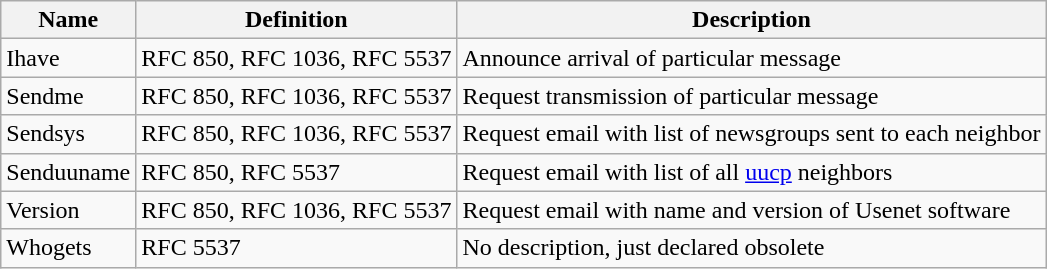<table class="wikitable">
<tr>
<th>Name</th>
<th>Definition</th>
<th>Description</th>
</tr>
<tr>
<td>Ihave</td>
<td>RFC 850, RFC 1036, RFC 5537</td>
<td>Announce arrival of particular message</td>
</tr>
<tr>
<td>Sendme</td>
<td>RFC 850, RFC 1036, RFC 5537</td>
<td>Request transmission of particular message</td>
</tr>
<tr>
<td>Sendsys</td>
<td>RFC 850, RFC 1036, RFC 5537</td>
<td>Request email with list of newsgroups sent to each neighbor</td>
</tr>
<tr>
<td>Senduuname</td>
<td>RFC 850, RFC 5537</td>
<td>Request email with list of all <a href='#'>uucp</a> neighbors</td>
</tr>
<tr>
<td>Version</td>
<td>RFC 850, RFC 1036, RFC 5537</td>
<td>Request email with name and version of Usenet software</td>
</tr>
<tr>
<td>Whogets</td>
<td>RFC 5537</td>
<td>No description, just declared obsolete</td>
</tr>
</table>
